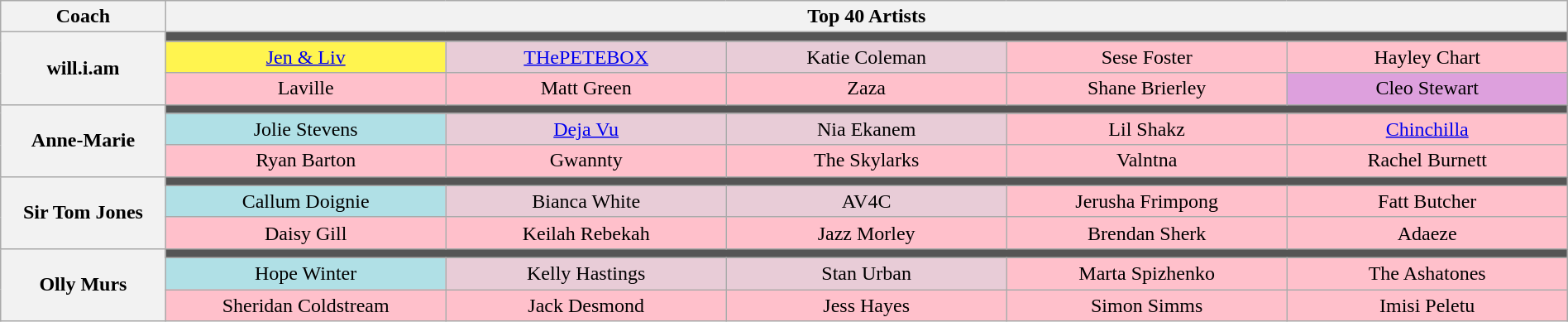<table class="wikitable" style="text-align:center; width:100%">
<tr>
<th scope="col" style="width:10%">Coach</th>
<th colspan="5" style="width:75%">Top 40 Artists</th>
</tr>
<tr>
<th scope="row" rowspan="3">will.i.am</th>
<td colspan="5" style="background:#555"></td>
</tr>
<tr>
<td style="background:#FFF44F; width:17%"><a href='#'>Jen & Liv</a></td>
<td style="background:#E8CCD7; width:17%"><a href='#'>THePETEBOX</a></td>
<td style="background:#E8CCD7; width:17%">Katie Coleman</td>
<td style="background: pink; width:17%">Sese Foster</td>
<td style="background: pink; width:17%">Hayley Chart</td>
</tr>
<tr>
<td style="background: pink">Laville</td>
<td style="background: pink">Matt Green</td>
<td style="background: pink">Zaza</td>
<td style="background: pink">Shane Brierley</td>
<td style="background:#DDA0DD">Cleo Stewart</td>
</tr>
<tr>
<th scope="row" rowspan="3">Anne-Marie</th>
<td colspan="5" style="background:#555"></td>
</tr>
<tr>
<td style="background:#B0E0E6; width:17%">Jolie Stevens</td>
<td style="background:#E8CCD7"><a href='#'>Deja Vu</a></td>
<td style="background:#E8CCD7">Nia Ekanem</td>
<td style="background: pink">Lil Shakz</td>
<td style="background: pink"><a href='#'>Chinchilla</a></td>
</tr>
<tr>
<td style="background: pink">Ryan Barton</td>
<td style="background: pink">Gwannty</td>
<td style="background: pink">The Skylarks</td>
<td style="background: pink">Valntna</td>
<td style="background: pink">Rachel Burnett</td>
</tr>
<tr>
<th scope="row" rowspan="3">Sir Tom Jones</th>
<td colspan="5" style="background:#555"></td>
</tr>
<tr>
<td style="background:#B0E0E6; width:17%">Callum Doignie</td>
<td style="background:#E8CCD7">Bianca White</td>
<td style="background:#E8CCD7">AV4C</td>
<td style="background: pink">Jerusha Frimpong</td>
<td style="background: pink">Fatt Butcher</td>
</tr>
<tr>
<td style="background: pink">Daisy Gill</td>
<td style="background: pink">Keilah Rebekah</td>
<td style="background: pink">Jazz Morley</td>
<td style="background: pink">Brendan Sherk</td>
<td style="background: pink">Adaeze</td>
</tr>
<tr>
<th scope="row" rowspan="3">Olly Murs</th>
<td colspan="5" style="background:#555"></td>
</tr>
<tr>
<td style="background:#B0E0E6; width:17%">Hope Winter</td>
<td style="background:#E8CCD7">Kelly Hastings</td>
<td style="background:#E8CCD7">Stan Urban</td>
<td style="background: pink">Marta Spizhenko</td>
<td style="background: pink">The Ashatones</td>
</tr>
<tr>
<td style="background: pink">Sheridan Coldstream</td>
<td style="background: pink">Jack Desmond</td>
<td style="background: pink">Jess Hayes</td>
<td style="background: pink">Simon Simms</td>
<td style="background: pink">Imisi Peletu</td>
</tr>
</table>
